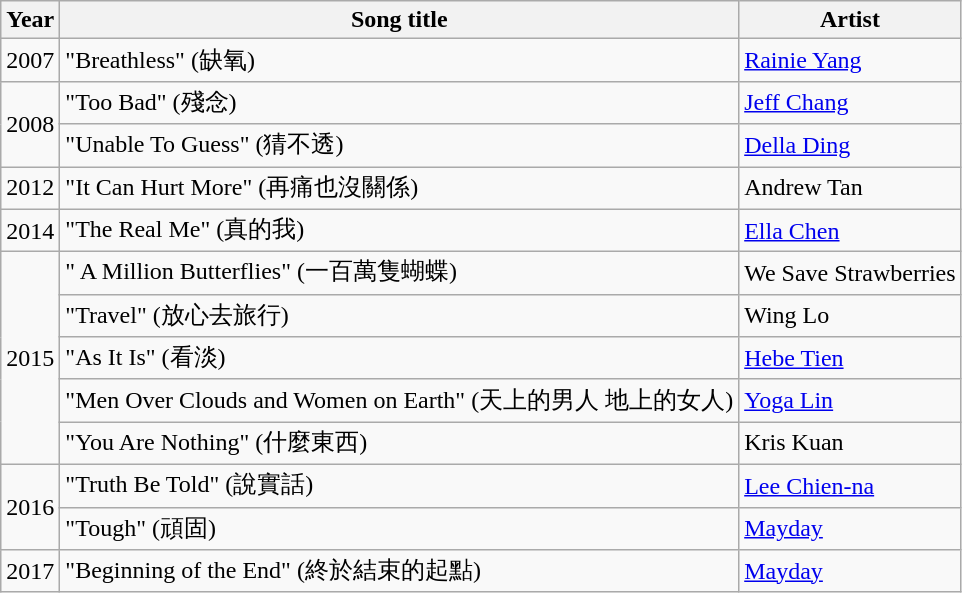<table class="wikitable sortable">
<tr>
<th>Year</th>
<th>Song title</th>
<th>Artist</th>
</tr>
<tr>
<td>2007</td>
<td>"Breathless" (缺氧)</td>
<td><a href='#'>Rainie Yang</a></td>
</tr>
<tr>
<td rowspan=2>2008</td>
<td>"Too Bad" (殘念)</td>
<td><a href='#'>Jeff Chang</a></td>
</tr>
<tr>
<td>"Unable To Guess" (猜不透)</td>
<td><a href='#'>Della Ding</a></td>
</tr>
<tr>
<td>2012</td>
<td>"It Can Hurt More" (再痛也沒關係)</td>
<td>Andrew Tan</td>
</tr>
<tr>
<td>2014</td>
<td>"The Real Me" (真的我)</td>
<td><a href='#'>Ella Chen</a></td>
</tr>
<tr>
<td rowspan=5>2015</td>
<td>" A Million Butterflies" (一百萬隻蝴蝶)</td>
<td>We Save Strawberries</td>
</tr>
<tr>
<td>"Travel" (放心去旅行)</td>
<td>Wing Lo</td>
</tr>
<tr>
<td>"As It Is" (看淡)</td>
<td><a href='#'>Hebe Tien</a></td>
</tr>
<tr>
<td>"Men Over Clouds and Women on Earth" (天上的男人 地上的女人)</td>
<td><a href='#'>Yoga Lin</a></td>
</tr>
<tr>
<td>"You Are Nothing" (什麼東西)</td>
<td>Kris Kuan</td>
</tr>
<tr>
<td rowspan=2>2016</td>
<td>"Truth Be Told" (說實話)</td>
<td><a href='#'>Lee Chien-na</a></td>
</tr>
<tr>
<td>"Tough" (頑固)</td>
<td><a href='#'>Mayday</a></td>
</tr>
<tr>
<td>2017</td>
<td>"Beginning of the End" (終於結束的起點)</td>
<td><a href='#'>Mayday</a></td>
</tr>
</table>
